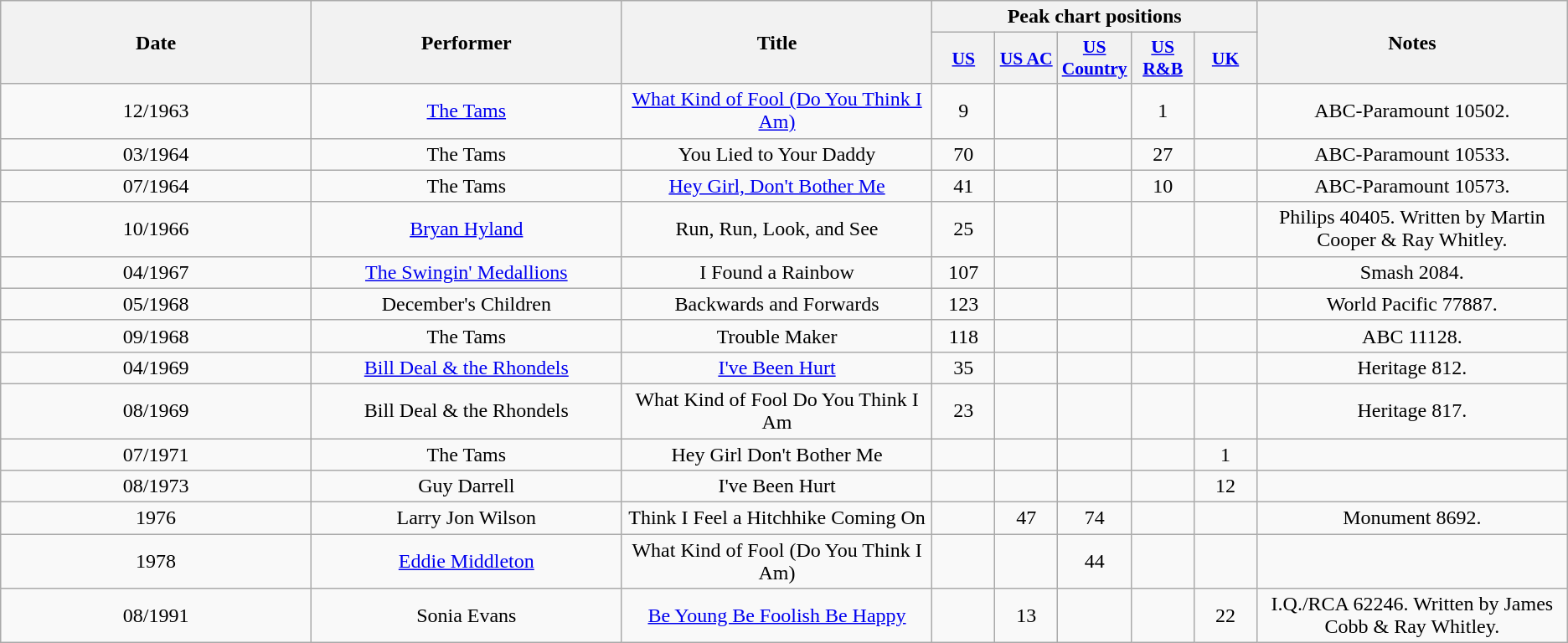<table class="wikitable plainrowheaders" style="text-align:center;" border="1">
<tr>
<th scope="col" rowspan="2" style="width:15em;">Date</th>
<th scope="col" rowspan="2" style="width:15em;">Performer</th>
<th scope="col" rowspan="2" style="width:15em;">Title</th>
<th scope="col" colspan="5">Peak chart positions</th>
<th scope="col" rowspan="2" style="width:15em;">Notes</th>
</tr>
<tr>
<th scope="col" style="width:3em;font-size:90%;"><a href='#'>US</a><br></th>
<th scope="col" style="width:3em;font-size:90%;"><a href='#'>US AC</a><br></th>
<th scope="col" style="width:3em;font-size:90%;"><a href='#'>US Country</a><br></th>
<th scope="col" style="width:3em;font-size:90%;"><a href='#'>US R&B</a><br></th>
<th scope="col" style="width:3em;font-size:90%;"><a href='#'>UK</a><br></th>
</tr>
<tr>
<td>12/1963</td>
<td><a href='#'>The Tams</a></td>
<td><a href='#'>What Kind of Fool (Do You Think I Am)</a></td>
<td>9</td>
<td></td>
<td></td>
<td>1</td>
<td></td>
<td>ABC-Paramount 10502.</td>
</tr>
<tr>
<td>03/1964</td>
<td>The Tams</td>
<td>You Lied to Your Daddy</td>
<td>70</td>
<td></td>
<td></td>
<td>27</td>
<td></td>
<td>ABC-Paramount 10533.</td>
</tr>
<tr>
<td>07/1964</td>
<td>The Tams</td>
<td><a href='#'>Hey Girl, Don't Bother Me</a></td>
<td>41</td>
<td></td>
<td></td>
<td>10</td>
<td></td>
<td>ABC-Paramount 10573.</td>
</tr>
<tr>
<td>10/1966</td>
<td><a href='#'>Bryan Hyland</a></td>
<td>Run, Run, Look, and See</td>
<td>25</td>
<td></td>
<td></td>
<td></td>
<td></td>
<td>Philips 40405. Written by Martin Cooper & Ray Whitley.</td>
</tr>
<tr>
<td>04/1967</td>
<td><a href='#'>The Swingin' Medallions</a></td>
<td>I Found a Rainbow</td>
<td>107</td>
<td></td>
<td></td>
<td></td>
<td></td>
<td>Smash 2084.</td>
</tr>
<tr>
<td>05/1968</td>
<td>December's Children</td>
<td>Backwards and Forwards</td>
<td>123</td>
<td></td>
<td></td>
<td></td>
<td></td>
<td>World Pacific 77887.</td>
</tr>
<tr>
<td>09/1968</td>
<td>The Tams</td>
<td>Trouble Maker</td>
<td>118</td>
<td></td>
<td></td>
<td></td>
<td></td>
<td>ABC 11128.</td>
</tr>
<tr>
<td>04/1969</td>
<td><a href='#'>Bill Deal & the Rhondels</a></td>
<td><a href='#'>I've Been Hurt</a></td>
<td>35</td>
<td></td>
<td></td>
<td></td>
<td></td>
<td>Heritage 812.</td>
</tr>
<tr>
<td>08/1969</td>
<td>Bill Deal & the Rhondels</td>
<td>What Kind of Fool Do You Think I Am</td>
<td>23</td>
<td></td>
<td></td>
<td></td>
<td></td>
<td>Heritage 817.</td>
</tr>
<tr>
<td>07/1971</td>
<td>The Tams</td>
<td>Hey Girl Don't Bother Me</td>
<td></td>
<td></td>
<td></td>
<td></td>
<td>1</td>
<td></td>
</tr>
<tr>
<td>08/1973</td>
<td>Guy Darrell</td>
<td>I've Been Hurt</td>
<td></td>
<td></td>
<td></td>
<td></td>
<td>12</td>
<td></td>
</tr>
<tr>
<td>1976</td>
<td>Larry Jon Wilson</td>
<td>Think I Feel a Hitchhike Coming On</td>
<td></td>
<td>47</td>
<td>74</td>
<td></td>
<td></td>
<td>Monument 8692.</td>
</tr>
<tr>
<td>1978</td>
<td><a href='#'>Eddie Middleton</a></td>
<td>What Kind of Fool (Do You Think I Am)</td>
<td></td>
<td></td>
<td>44</td>
<td></td>
<td></td>
<td></td>
</tr>
<tr>
<td>08/1991</td>
<td>Sonia Evans</td>
<td><a href='#'>Be Young Be Foolish Be Happy</a></td>
<td></td>
<td>13</td>
<td></td>
<td></td>
<td>22</td>
<td>I.Q./RCA 62246. Written by James Cobb & Ray Whitley.</td>
</tr>
</table>
